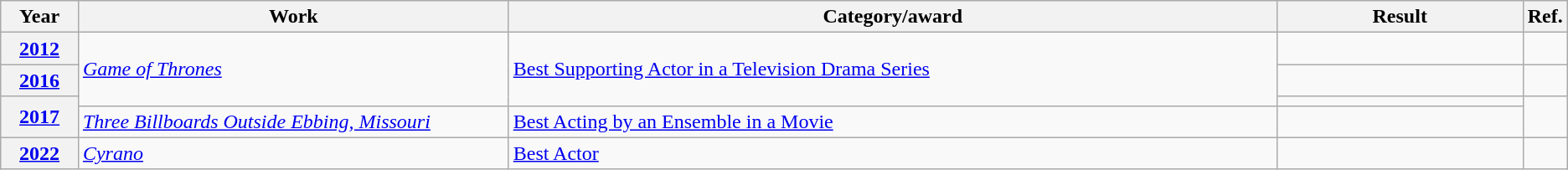<table class=wikitable>
<tr>
<th width=5%>Year</th>
<th width=28%>Work</th>
<th width=50%>Category/award</th>
<th width=16%>Result</th>
<th width=2%>Ref.</th>
</tr>
<tr>
<th scope="row"><a href='#'>2012</a></th>
<td rowspan="3"><em><a href='#'>Game of Thrones</a></em></td>
<td rowspan="3"><a href='#'>Best Supporting Actor in a Television Drama Series</a></td>
<td></td>
<td style="text-align:center;"></td>
</tr>
<tr>
<th scope="row"><a href='#'>2016</a></th>
<td></td>
<td style="text-align:center;"></td>
</tr>
<tr>
<th scope="row" rowspan="2"><a href='#'>2017</a></th>
<td></td>
<td style="text-align:center;" rowspan="2"></td>
</tr>
<tr>
<td><em><a href='#'>Three Billboards Outside Ebbing, Missouri</a></em></td>
<td><a href='#'>Best Acting by an Ensemble in a Movie</a></td>
<td></td>
</tr>
<tr>
<th scope="row"><a href='#'>2022</a></th>
<td><em><a href='#'>Cyrano</a></em></td>
<td><a href='#'>Best Actor</a></td>
<td></td>
</tr>
</table>
